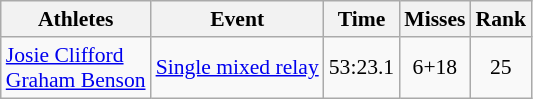<table class="wikitable" style="font-size:90%">
<tr>
<th>Athletes</th>
<th>Event</th>
<th>Time</th>
<th>Misses</th>
<th>Rank</th>
</tr>
<tr align=center>
<td align=left><a href='#'>Josie Clifford</a><br><a href='#'>Graham Benson</a></td>
<td align=left><a href='#'>Single mixed relay</a></td>
<td>53:23.1</td>
<td>6+18</td>
<td>25</td>
</tr>
</table>
